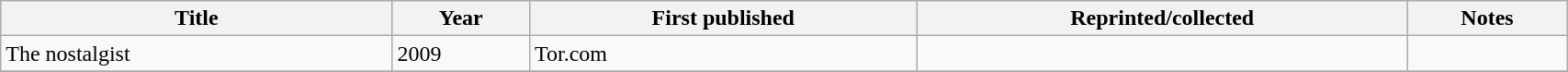<table class='wikitable sortable' width='90%'>
<tr>
<th width=25%>Title</th>
<th>Year</th>
<th>First published</th>
<th>Reprinted/collected</th>
<th>Notes</th>
</tr>
<tr>
<td>The nostalgist</td>
<td>2009</td>
<td>Tor.com</td>
<td></td>
<td></td>
</tr>
<tr>
</tr>
</table>
